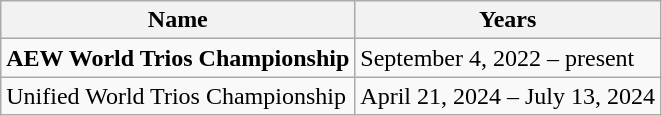<table class="wikitable">
<tr>
<th>Name</th>
<th>Years</th>
</tr>
<tr>
<td><strong>AEW World Trios Championship</strong></td>
<td>September 4, 2022 – present</td>
</tr>
<tr>
<td>Unified World Trios Championship</td>
<td>April 21, 2024 – July 13, 2024</td>
</tr>
</table>
